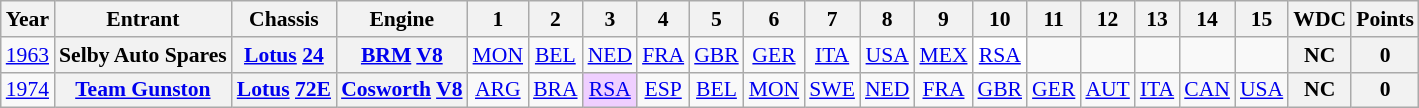<table class="wikitable" style="text-align:center; font-size:90%">
<tr>
<th>Year</th>
<th>Entrant</th>
<th>Chassis</th>
<th>Engine</th>
<th>1</th>
<th>2</th>
<th>3</th>
<th>4</th>
<th>5</th>
<th>6</th>
<th>7</th>
<th>8</th>
<th>9</th>
<th>10</th>
<th>11</th>
<th>12</th>
<th>13</th>
<th>14</th>
<th>15</th>
<th>WDC</th>
<th>Points</th>
</tr>
<tr>
<td><a href='#'>1963</a></td>
<th>Selby Auto Spares</th>
<th><a href='#'>Lotus</a> <a href='#'>24</a></th>
<th><a href='#'>BRM</a> <a href='#'>V8</a></th>
<td><a href='#'>MON</a></td>
<td><a href='#'>BEL</a></td>
<td><a href='#'>NED</a></td>
<td><a href='#'>FRA</a></td>
<td><a href='#'>GBR</a></td>
<td><a href='#'>GER</a></td>
<td><a href='#'>ITA</a></td>
<td><a href='#'>USA</a></td>
<td><a href='#'>MEX</a></td>
<td style="background:#FFFFFF;"><a href='#'>RSA</a><br></td>
<td></td>
<td></td>
<td></td>
<td></td>
<td></td>
<th>NC</th>
<th>0</th>
</tr>
<tr>
<td><a href='#'>1974</a></td>
<th><a href='#'>Team Gunston</a></th>
<th><a href='#'>Lotus</a> <a href='#'>72E</a></th>
<th><a href='#'>Cosworth</a> <a href='#'>V8</a></th>
<td><a href='#'>ARG</a></td>
<td><a href='#'>BRA</a></td>
<td style="background:#EFCFFF;"><a href='#'>RSA</a><br></td>
<td><a href='#'>ESP</a></td>
<td><a href='#'>BEL</a></td>
<td><a href='#'>MON</a></td>
<td><a href='#'>SWE</a></td>
<td><a href='#'>NED</a></td>
<td><a href='#'>FRA</a></td>
<td><a href='#'>GBR</a></td>
<td><a href='#'>GER</a></td>
<td><a href='#'>AUT</a></td>
<td><a href='#'>ITA</a></td>
<td><a href='#'>CAN</a></td>
<td><a href='#'>USA</a></td>
<th>NC</th>
<th>0</th>
</tr>
</table>
